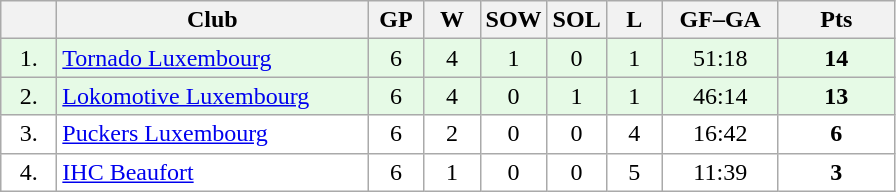<table class="wikitable">
<tr>
<th width="30"></th>
<th width="200">Club</th>
<th width="30">GP</th>
<th width="30">W</th>
<th width="30">SOW</th>
<th width="30">SOL</th>
<th width="30">L</th>
<th width="70">GF–GA</th>
<th width="70">Pts</th>
</tr>
<tr bgcolor="#e6fae6" align="center">
<td>1.</td>
<td align="left"><a href='#'>Tornado Luxembourg</a></td>
<td>6</td>
<td>4</td>
<td>1</td>
<td>0</td>
<td>1</td>
<td>51:18</td>
<td><strong>14</strong></td>
</tr>
<tr bgcolor="#e6fae6" align="center">
<td>2.</td>
<td align="left"><a href='#'>Lokomotive Luxembourg</a></td>
<td>6</td>
<td>4</td>
<td>0</td>
<td>1</td>
<td>1</td>
<td>46:14</td>
<td><strong>13</strong></td>
</tr>
<tr bgcolor="#FFFFFF" align="center">
<td>3.</td>
<td align="left"><a href='#'>Puckers Luxembourg</a></td>
<td>6</td>
<td>2</td>
<td>0</td>
<td>0</td>
<td>4</td>
<td>16:42</td>
<td><strong>6</strong></td>
</tr>
<tr bgcolor="#FFFFFF" align="center">
<td>4.</td>
<td align="left"><a href='#'>IHC Beaufort</a></td>
<td>6</td>
<td>1</td>
<td>0</td>
<td>0</td>
<td>5</td>
<td>11:39</td>
<td><strong>3</strong></td>
</tr>
</table>
